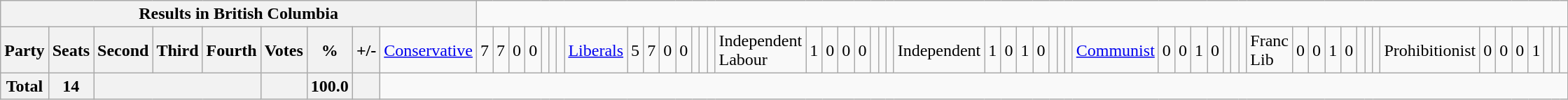<table class="wikitable">
<tr>
<th colspan=10>Results in British Columbia</th>
</tr>
<tr>
<th colspan=2>Party</th>
<th>Seats</th>
<th>Second</th>
<th>Third</th>
<th>Fourth</th>
<th>Votes</th>
<th>%</th>
<th>+/-<br></th>
<td><a href='#'>Conservative</a></td>
<td align="right">7</td>
<td align="right">7</td>
<td align="right">0</td>
<td align="right">0</td>
<td align="right"></td>
<td align="right"></td>
<td align="right"><br></td>
<td><a href='#'>Liberals</a></td>
<td align="right">5</td>
<td align="right">7</td>
<td align="right">0</td>
<td align="right">0</td>
<td align="right"></td>
<td align="right"></td>
<td align="right"><br></td>
<td>Independent Labour</td>
<td align="right">1</td>
<td align="right">0</td>
<td align="right">0</td>
<td align="right">0</td>
<td align="right"></td>
<td align="right"></td>
<td align="right"><br></td>
<td>Independent</td>
<td align="right">1</td>
<td align="right">0</td>
<td align="right">1</td>
<td align="right">0</td>
<td align="right"></td>
<td align="right"></td>
<td align="right"><br></td>
<td><a href='#'>Communist</a></td>
<td align="right">0</td>
<td align="right">0</td>
<td align="right">1</td>
<td align="right">0</td>
<td align="right"></td>
<td align="right"></td>
<td align="right"><br></td>
<td>Franc Lib</td>
<td align="right">0</td>
<td align="right">0</td>
<td align="right">1</td>
<td align="right">0</td>
<td align="right"></td>
<td align="right"></td>
<td align="right"><br></td>
<td>Prohibitionist</td>
<td align="right">0</td>
<td align="right">0</td>
<td align="right">0</td>
<td align="right">1</td>
<td align="right"></td>
<td align="right"></td>
<td align="right"></td>
</tr>
<tr>
<th colspan="2">Total</th>
<th>14</th>
<th colspan="3"></th>
<th></th>
<th>100.0</th>
<th></th>
</tr>
</table>
